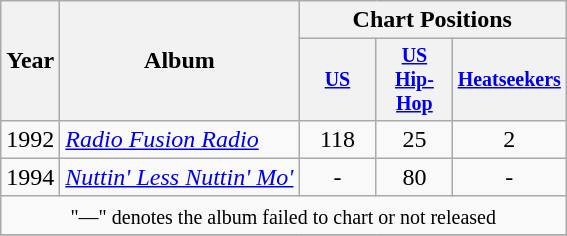<table class="wikitable" style="text-align:center;">
<tr>
<th rowspan="2">Year</th>
<th rowspan="2">Album</th>
<th colspan="3">Chart Positions</th>
</tr>
<tr style="font-size:smaller;">
<th width="45"><a href='#'>US</a></th>
<th width="45"><a href='#'>US Hip-Hop</a></th>
<th width="45"><a href='#'>Heatseekers</a></th>
</tr>
<tr>
<td>1992</td>
<td align="left"><em><a href='#'>Radio Fusion Radio</a></em></td>
<td>118</td>
<td>25</td>
<td>2</td>
</tr>
<tr>
<td>1994</td>
<td align="left"><em><a href='#'>Nuttin' Less Nuttin' Mo'</a></em></td>
<td>-</td>
<td>80</td>
<td>-</td>
</tr>
<tr>
<td align="center" colspan="6"><small>"—" denotes the album failed to chart or not released</small></td>
</tr>
<tr>
</tr>
</table>
